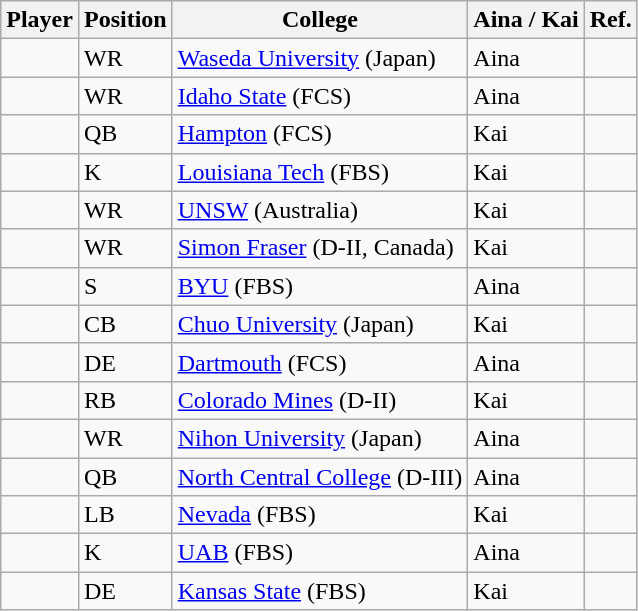<table class = "wikitable sortable">
<tr>
<th>Player</th>
<th>Position</th>
<th>College</th>
<th>Aina / Kai</th>
<th>Ref.</th>
</tr>
<tr>
<td></td>
<td>WR</td>
<td><a href='#'>Waseda University</a> (Japan)</td>
<td>Aina</td>
<td></td>
</tr>
<tr>
<td></td>
<td>WR</td>
<td><a href='#'>Idaho State</a> (FCS)</td>
<td>Aina</td>
<td></td>
</tr>
<tr>
<td></td>
<td>QB</td>
<td><a href='#'>Hampton</a> (FCS)</td>
<td>Kai</td>
<td></td>
</tr>
<tr>
<td></td>
<td>K</td>
<td><a href='#'>Louisiana Tech</a> (FBS)</td>
<td>Kai</td>
<td></td>
</tr>
<tr>
<td></td>
<td>WR</td>
<td><a href='#'>UNSW</a> (Australia)</td>
<td>Kai</td>
<td></td>
</tr>
<tr>
<td></td>
<td>WR</td>
<td><a href='#'>Simon Fraser</a> (D-II, Canada)</td>
<td>Kai</td>
<td></td>
</tr>
<tr>
<td></td>
<td>S</td>
<td><a href='#'>BYU</a> (FBS)</td>
<td>Aina</td>
<td></td>
</tr>
<tr>
<td></td>
<td>CB</td>
<td><a href='#'>Chuo University</a> (Japan)</td>
<td>Kai</td>
<td></td>
</tr>
<tr>
<td></td>
<td>DE</td>
<td><a href='#'>Dartmouth</a> (FCS)</td>
<td>Aina</td>
<td></td>
</tr>
<tr>
<td></td>
<td>RB</td>
<td><a href='#'>Colorado Mines</a> (D-II)</td>
<td>Kai</td>
<td></td>
</tr>
<tr>
<td></td>
<td>WR</td>
<td><a href='#'>Nihon University</a> (Japan)</td>
<td>Aina</td>
<td></td>
</tr>
<tr>
<td></td>
<td>QB</td>
<td><a href='#'>North Central College</a> (D-III)</td>
<td>Aina</td>
<td></td>
</tr>
<tr>
<td></td>
<td>LB</td>
<td><a href='#'>Nevada</a> (FBS)</td>
<td>Kai</td>
<td></td>
</tr>
<tr>
<td></td>
<td>K</td>
<td><a href='#'>UAB</a> (FBS)</td>
<td>Aina</td>
<td></td>
</tr>
<tr>
<td></td>
<td>DE</td>
<td><a href='#'>Kansas State</a> (FBS)</td>
<td>Kai</td>
<td></td>
</tr>
</table>
